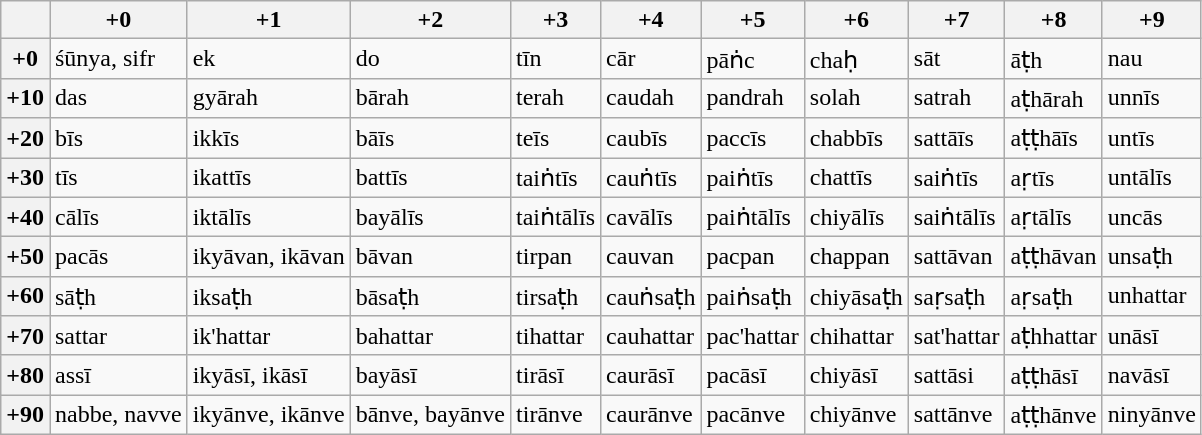<table class="wikitable">
<tr>
<th></th>
<th>+0</th>
<th>+1</th>
<th>+2</th>
<th>+3</th>
<th>+4</th>
<th>+5</th>
<th>+6</th>
<th>+7</th>
<th>+8</th>
<th>+9</th>
</tr>
<tr>
<th>+0</th>
<td>śūnya, sifr</td>
<td>ek</td>
<td>do</td>
<td>tīn</td>
<td>cār</td>
<td>pāṅc</td>
<td>chaḥ</td>
<td>sāt</td>
<td>āṭh</td>
<td>nau</td>
</tr>
<tr>
<th>+10</th>
<td>das</td>
<td>gyārah</td>
<td>bārah</td>
<td>terah</td>
<td>caudah</td>
<td>pandrah</td>
<td>solah</td>
<td>satrah</td>
<td>aṭhārah</td>
<td>unnīs</td>
</tr>
<tr>
<th>+20</th>
<td>bīs</td>
<td>ikkīs</td>
<td>bāīs</td>
<td>teīs</td>
<td>caubīs</td>
<td>paccīs</td>
<td>chabbīs</td>
<td>sattāīs</td>
<td>aṭṭhāīs</td>
<td>untīs</td>
</tr>
<tr>
<th>+30</th>
<td>tīs</td>
<td>ikattīs</td>
<td>battīs</td>
<td>taiṅtīs</td>
<td>cauṅtīs</td>
<td>paiṅtīs</td>
<td>chattīs</td>
<td>saiṅtīs</td>
<td>aṛtīs</td>
<td>untālīs</td>
</tr>
<tr>
<th>+40</th>
<td>cālīs</td>
<td>iktālīs</td>
<td>bayālīs</td>
<td>taiṅtālīs</td>
<td>cavālīs</td>
<td>paiṅtālīs</td>
<td>chiyālīs</td>
<td>saiṅtālīs</td>
<td>aṛtālīs</td>
<td>uncās</td>
</tr>
<tr>
<th>+50</th>
<td>pacās</td>
<td>ikyāvan, ikāvan</td>
<td>bāvan</td>
<td>tirpan</td>
<td>cauvan</td>
<td>pacpan</td>
<td>chappan</td>
<td>sattāvan</td>
<td>aṭṭhāvan</td>
<td>unsaṭh</td>
</tr>
<tr>
<th>+60</th>
<td>sāṭh</td>
<td>iksaṭh</td>
<td>bāsaṭh</td>
<td>tirsaṭh</td>
<td>cauṅsaṭh</td>
<td>paiṅsaṭh</td>
<td>chiyāsaṭh</td>
<td>saṛsaṭh</td>
<td>aṛsaṭh</td>
<td>unhattar</td>
</tr>
<tr>
<th>+70</th>
<td>sattar</td>
<td>ik'hattar</td>
<td>bahattar</td>
<td>tihattar</td>
<td>cauhattar</td>
<td>pac'hattar</td>
<td>chihattar</td>
<td>sat'hattar</td>
<td>aṭhhattar</td>
<td>unāsī</td>
</tr>
<tr>
<th>+80</th>
<td>assī</td>
<td>ikyāsī, ikāsī</td>
<td>bayāsī</td>
<td>tirāsī</td>
<td>caurāsī</td>
<td>pacāsī</td>
<td>chiyāsī</td>
<td>sattāsi</td>
<td>aṭṭhāsī</td>
<td>navāsī</td>
</tr>
<tr>
<th>+90</th>
<td>nabbe, navve</td>
<td>ikyānve, ikānve</td>
<td>bānve, bayānve</td>
<td>tirānve</td>
<td>caurānve</td>
<td>pacānve</td>
<td>chiyānve</td>
<td>sattānve</td>
<td>aṭṭhānve</td>
<td>ninyānve</td>
</tr>
</table>
